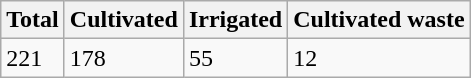<table class="wikitable">
<tr>
<th>Total</th>
<th>Cultivated</th>
<th>Irrigated</th>
<th>Cultivated waste</th>
</tr>
<tr>
<td>221</td>
<td>178</td>
<td>55</td>
<td>12</td>
</tr>
</table>
